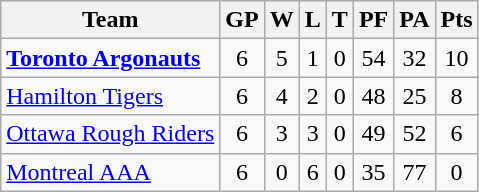<table class="wikitable">
<tr>
<th>Team</th>
<th>GP</th>
<th>W</th>
<th>L</th>
<th>T</th>
<th>PF</th>
<th>PA</th>
<th>Pts</th>
</tr>
<tr align="center">
<td align="left"><strong><a href='#'>Toronto Argonauts</a></strong></td>
<td>6</td>
<td>5</td>
<td>1</td>
<td>0</td>
<td>54</td>
<td>32</td>
<td>10</td>
</tr>
<tr align="center">
<td align="left"><a href='#'>Hamilton Tigers</a></td>
<td>6</td>
<td>4</td>
<td>2</td>
<td>0</td>
<td>48</td>
<td>25</td>
<td>8</td>
</tr>
<tr align="center">
<td align="left"><a href='#'>Ottawa Rough Riders</a></td>
<td>6</td>
<td>3</td>
<td>3</td>
<td>0</td>
<td>49</td>
<td>52</td>
<td>6</td>
</tr>
<tr align="center">
<td align="left"><a href='#'>Montreal AAA</a></td>
<td>6</td>
<td>0</td>
<td>6</td>
<td>0</td>
<td>35</td>
<td>77</td>
<td>0</td>
</tr>
</table>
